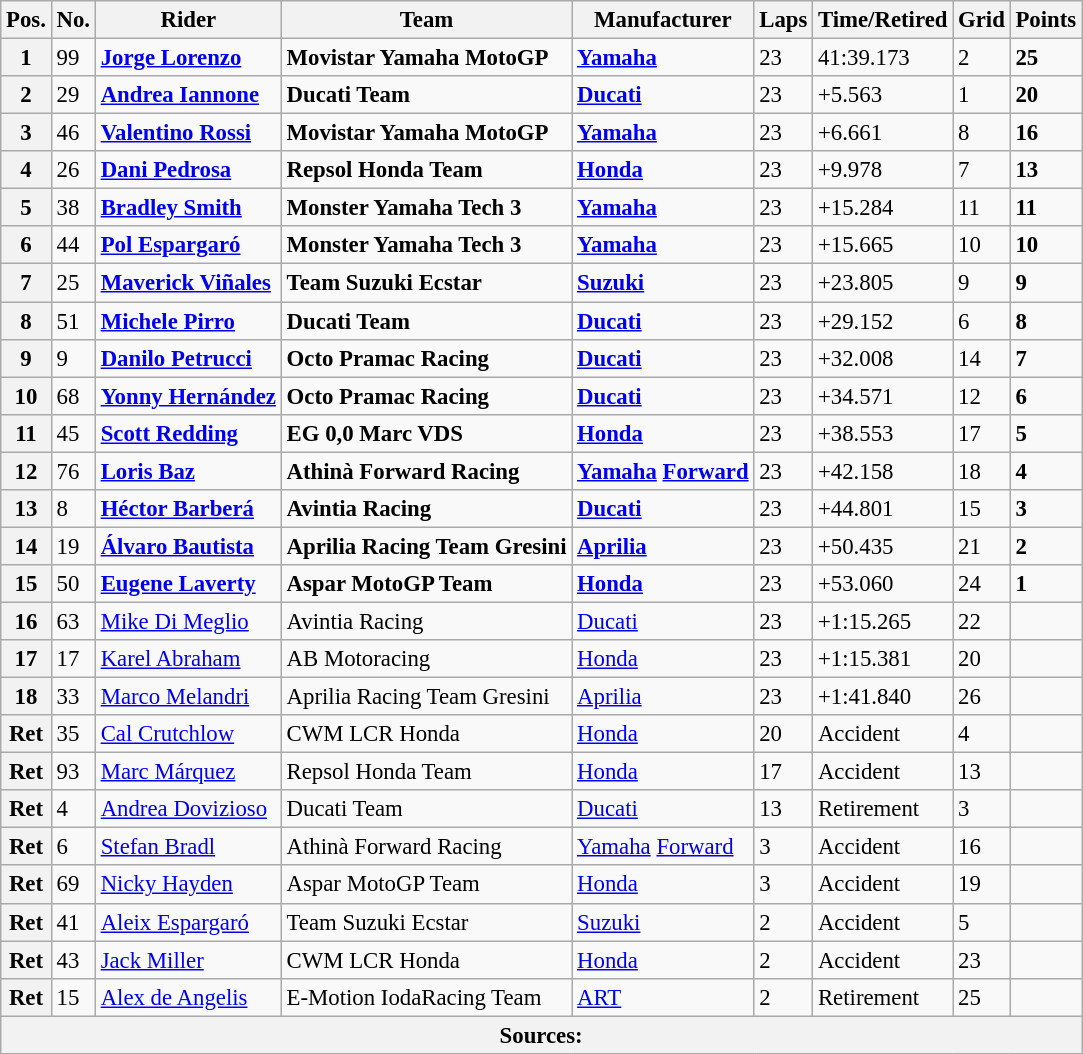<table class="wikitable" style="font-size: 95%;">
<tr>
<th>Pos.</th>
<th>No.</th>
<th>Rider</th>
<th>Team</th>
<th>Manufacturer</th>
<th>Laps</th>
<th>Time/Retired</th>
<th>Grid</th>
<th>Points</th>
</tr>
<tr>
<th>1</th>
<td>99</td>
<td> <strong><a href='#'>Jorge Lorenzo</a></strong></td>
<td><strong>Movistar Yamaha MotoGP</strong></td>
<td><strong><a href='#'>Yamaha</a></strong></td>
<td>23</td>
<td>41:39.173</td>
<td>2</td>
<td><strong>25</strong></td>
</tr>
<tr>
<th>2</th>
<td>29</td>
<td> <strong><a href='#'>Andrea Iannone</a></strong></td>
<td><strong>Ducati Team</strong></td>
<td><strong><a href='#'>Ducati</a></strong></td>
<td>23</td>
<td>+5.563</td>
<td>1</td>
<td><strong>20</strong></td>
</tr>
<tr>
<th>3</th>
<td>46</td>
<td> <strong><a href='#'>Valentino Rossi</a></strong></td>
<td><strong>Movistar Yamaha MotoGP</strong></td>
<td><strong><a href='#'>Yamaha</a></strong></td>
<td>23</td>
<td>+6.661</td>
<td>8</td>
<td><strong>16</strong></td>
</tr>
<tr>
<th>4</th>
<td>26</td>
<td> <strong><a href='#'>Dani Pedrosa</a></strong></td>
<td><strong>Repsol Honda Team</strong></td>
<td><strong><a href='#'>Honda</a></strong></td>
<td>23</td>
<td>+9.978</td>
<td>7</td>
<td><strong>13</strong></td>
</tr>
<tr>
<th>5</th>
<td>38</td>
<td> <strong><a href='#'>Bradley Smith</a></strong></td>
<td><strong>Monster Yamaha Tech 3</strong></td>
<td><strong><a href='#'>Yamaha</a></strong></td>
<td>23</td>
<td>+15.284</td>
<td>11</td>
<td><strong>11</strong></td>
</tr>
<tr>
<th>6</th>
<td>44</td>
<td> <strong><a href='#'>Pol Espargaró</a></strong></td>
<td><strong>Monster Yamaha Tech 3</strong></td>
<td><strong><a href='#'>Yamaha</a></strong></td>
<td>23</td>
<td>+15.665</td>
<td>10</td>
<td><strong>10</strong></td>
</tr>
<tr>
<th>7</th>
<td>25</td>
<td> <strong><a href='#'>Maverick Viñales</a></strong></td>
<td><strong>Team Suzuki Ecstar</strong></td>
<td><strong><a href='#'>Suzuki</a></strong></td>
<td>23</td>
<td>+23.805</td>
<td>9</td>
<td><strong>9</strong></td>
</tr>
<tr>
<th>8</th>
<td>51</td>
<td> <strong><a href='#'>Michele Pirro</a></strong></td>
<td><strong>Ducati Team</strong></td>
<td><strong><a href='#'>Ducati</a></strong></td>
<td>23</td>
<td>+29.152</td>
<td>6</td>
<td><strong>8</strong></td>
</tr>
<tr>
<th>9</th>
<td>9</td>
<td> <strong><a href='#'>Danilo Petrucci</a></strong></td>
<td><strong>Octo Pramac Racing</strong></td>
<td><strong><a href='#'>Ducati</a></strong></td>
<td>23</td>
<td>+32.008</td>
<td>14</td>
<td><strong>7</strong></td>
</tr>
<tr>
<th>10</th>
<td>68</td>
<td> <strong><a href='#'>Yonny Hernández</a></strong></td>
<td><strong>Octo Pramac Racing</strong></td>
<td><strong><a href='#'>Ducati</a></strong></td>
<td>23</td>
<td>+34.571</td>
<td>12</td>
<td><strong>6</strong></td>
</tr>
<tr>
<th>11</th>
<td>45</td>
<td> <strong><a href='#'>Scott Redding</a></strong></td>
<td><strong>EG 0,0 Marc VDS</strong></td>
<td><strong><a href='#'>Honda</a></strong></td>
<td>23</td>
<td>+38.553</td>
<td>17</td>
<td><strong>5</strong></td>
</tr>
<tr>
<th>12</th>
<td>76</td>
<td> <strong><a href='#'>Loris Baz</a></strong></td>
<td><strong>Athinà Forward Racing</strong></td>
<td><strong><a href='#'>Yamaha</a> <a href='#'>Forward</a></strong></td>
<td>23</td>
<td>+42.158</td>
<td>18</td>
<td><strong>4</strong></td>
</tr>
<tr>
<th>13</th>
<td>8</td>
<td> <strong><a href='#'>Héctor Barberá</a></strong></td>
<td><strong>Avintia Racing</strong></td>
<td><strong><a href='#'>Ducati</a></strong></td>
<td>23</td>
<td>+44.801</td>
<td>15</td>
<td><strong>3</strong></td>
</tr>
<tr>
<th>14</th>
<td>19</td>
<td> <strong><a href='#'>Álvaro Bautista</a></strong></td>
<td><strong>Aprilia Racing Team Gresini</strong></td>
<td><strong><a href='#'>Aprilia</a></strong></td>
<td>23</td>
<td>+50.435</td>
<td>21</td>
<td><strong>2</strong></td>
</tr>
<tr>
<th>15</th>
<td>50</td>
<td> <strong><a href='#'>Eugene Laverty</a></strong></td>
<td><strong>Aspar MotoGP Team</strong></td>
<td><strong><a href='#'>Honda</a></strong></td>
<td>23</td>
<td>+53.060</td>
<td>24</td>
<td><strong>1</strong></td>
</tr>
<tr>
<th>16</th>
<td>63</td>
<td> <a href='#'>Mike Di Meglio</a></td>
<td>Avintia Racing</td>
<td><a href='#'>Ducati</a></td>
<td>23</td>
<td>+1:15.265</td>
<td>22</td>
<td></td>
</tr>
<tr>
<th>17</th>
<td>17</td>
<td> <a href='#'>Karel Abraham</a></td>
<td>AB Motoracing</td>
<td><a href='#'>Honda</a></td>
<td>23</td>
<td>+1:15.381</td>
<td>20</td>
<td></td>
</tr>
<tr>
<th>18</th>
<td>33</td>
<td> <a href='#'>Marco Melandri</a></td>
<td>Aprilia Racing Team Gresini</td>
<td><a href='#'>Aprilia</a></td>
<td>23</td>
<td>+1:41.840</td>
<td>26</td>
<td></td>
</tr>
<tr>
<th>Ret</th>
<td>35</td>
<td> <a href='#'>Cal Crutchlow</a></td>
<td>CWM LCR Honda</td>
<td><a href='#'>Honda</a></td>
<td>20</td>
<td>Accident</td>
<td>4</td>
<td></td>
</tr>
<tr>
<th>Ret</th>
<td>93</td>
<td> <a href='#'>Marc Márquez</a></td>
<td>Repsol Honda Team</td>
<td><a href='#'>Honda</a></td>
<td>17</td>
<td>Accident</td>
<td>13</td>
<td></td>
</tr>
<tr>
<th>Ret</th>
<td>4</td>
<td> <a href='#'>Andrea Dovizioso</a></td>
<td>Ducati Team</td>
<td><a href='#'>Ducati</a></td>
<td>13</td>
<td>Retirement</td>
<td>3</td>
<td></td>
</tr>
<tr>
<th>Ret</th>
<td>6</td>
<td> <a href='#'>Stefan Bradl</a></td>
<td>Athinà Forward Racing</td>
<td><a href='#'>Yamaha</a> <a href='#'>Forward</a></td>
<td>3</td>
<td>Accident</td>
<td>16</td>
<td></td>
</tr>
<tr>
<th>Ret</th>
<td>69</td>
<td> <a href='#'>Nicky Hayden</a></td>
<td>Aspar MotoGP Team</td>
<td><a href='#'>Honda</a></td>
<td>3</td>
<td>Accident</td>
<td>19</td>
<td></td>
</tr>
<tr>
<th>Ret</th>
<td>41</td>
<td> <a href='#'>Aleix Espargaró</a></td>
<td>Team Suzuki Ecstar</td>
<td><a href='#'>Suzuki</a></td>
<td>2</td>
<td>Accident</td>
<td>5</td>
<td></td>
</tr>
<tr>
<th>Ret</th>
<td>43</td>
<td> <a href='#'>Jack Miller</a></td>
<td>CWM LCR Honda</td>
<td><a href='#'>Honda</a></td>
<td>2</td>
<td>Accident</td>
<td>23</td>
<td></td>
</tr>
<tr>
<th>Ret</th>
<td>15</td>
<td> <a href='#'>Alex de Angelis</a></td>
<td>E-Motion IodaRacing Team</td>
<td><a href='#'>ART</a></td>
<td>2</td>
<td>Retirement</td>
<td>25</td>
<td></td>
</tr>
<tr>
<th colspan=9>Sources: </th>
</tr>
</table>
